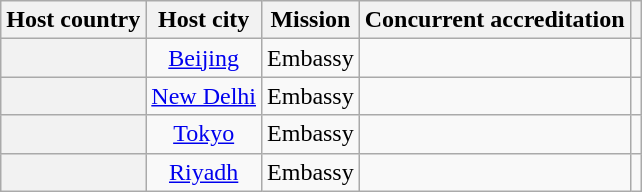<table class="wikitable plainrowheaders" style="text-align:center;">
<tr>
<th scope="col">Host country</th>
<th scope="col">Host city</th>
<th scope="col">Mission</th>
<th scope="col">Concurrent accreditation</th>
<th scope="col"></th>
</tr>
<tr>
<th scope="row"></th>
<td><a href='#'>Beijing</a></td>
<td>Embassy</td>
<td></td>
<td></td>
</tr>
<tr>
<th scope="row"></th>
<td><a href='#'>New Delhi</a></td>
<td>Embassy</td>
<td></td>
<td></td>
</tr>
<tr>
<th scope="row"></th>
<td><a href='#'>Tokyo</a></td>
<td>Embassy</td>
<td></td>
<td></td>
</tr>
<tr>
<th scope="row"></th>
<td><a href='#'>Riyadh</a></td>
<td>Embassy</td>
<td></td>
<td></td>
</tr>
</table>
